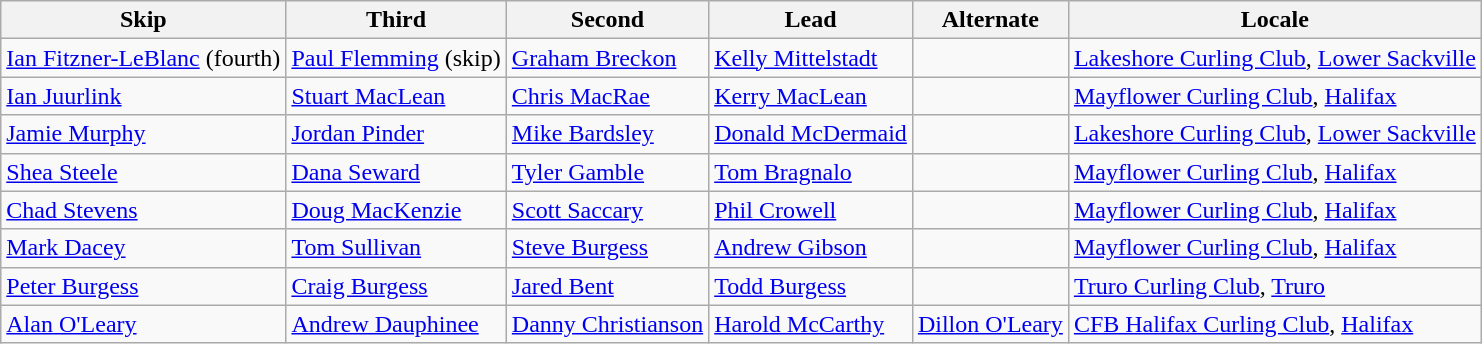<table class=wikitable>
<tr>
<th>Skip</th>
<th>Third</th>
<th>Second</th>
<th>Lead</th>
<th>Alternate</th>
<th>Locale</th>
</tr>
<tr>
<td><a href='#'>Ian Fitzner-LeBlanc</a> (fourth)</td>
<td><a href='#'>Paul Flemming</a> (skip)</td>
<td><a href='#'>Graham Breckon</a></td>
<td><a href='#'>Kelly Mittelstadt</a></td>
<td></td>
<td><a href='#'>Lakeshore Curling Club</a>, <a href='#'>Lower Sackville</a></td>
</tr>
<tr>
<td><a href='#'>Ian Juurlink</a></td>
<td><a href='#'>Stuart MacLean</a></td>
<td><a href='#'>Chris MacRae</a></td>
<td><a href='#'>Kerry MacLean</a></td>
<td></td>
<td><a href='#'>Mayflower Curling Club</a>, <a href='#'>Halifax</a></td>
</tr>
<tr>
<td><a href='#'>Jamie Murphy</a></td>
<td><a href='#'>Jordan Pinder</a></td>
<td><a href='#'>Mike Bardsley</a></td>
<td><a href='#'>Donald McDermaid</a></td>
<td></td>
<td><a href='#'>Lakeshore Curling Club</a>, <a href='#'>Lower Sackville</a></td>
</tr>
<tr>
<td><a href='#'>Shea Steele</a></td>
<td><a href='#'>Dana Seward</a></td>
<td><a href='#'>Tyler Gamble</a></td>
<td><a href='#'>Tom Bragnalo</a></td>
<td></td>
<td><a href='#'>Mayflower Curling Club</a>, <a href='#'>Halifax</a></td>
</tr>
<tr>
<td><a href='#'>Chad Stevens</a></td>
<td><a href='#'>Doug MacKenzie</a></td>
<td><a href='#'>Scott Saccary</a></td>
<td><a href='#'>Phil Crowell</a></td>
<td></td>
<td><a href='#'>Mayflower Curling Club</a>, <a href='#'>Halifax</a></td>
</tr>
<tr>
<td><a href='#'>Mark Dacey</a></td>
<td><a href='#'>Tom Sullivan</a></td>
<td><a href='#'>Steve Burgess</a></td>
<td><a href='#'>Andrew Gibson</a></td>
<td></td>
<td><a href='#'>Mayflower Curling Club</a>, <a href='#'>Halifax</a></td>
</tr>
<tr>
<td><a href='#'>Peter Burgess</a></td>
<td><a href='#'>Craig Burgess</a></td>
<td><a href='#'>Jared Bent</a></td>
<td><a href='#'>Todd Burgess</a></td>
<td></td>
<td><a href='#'>Truro Curling Club</a>, <a href='#'>Truro</a></td>
</tr>
<tr>
<td><a href='#'>Alan O'Leary</a></td>
<td><a href='#'>Andrew Dauphinee</a></td>
<td><a href='#'>Danny Christianson</a></td>
<td><a href='#'>Harold McCarthy</a></td>
<td><a href='#'>Dillon O'Leary</a></td>
<td><a href='#'>CFB Halifax Curling Club</a>, <a href='#'>Halifax</a></td>
</tr>
</table>
